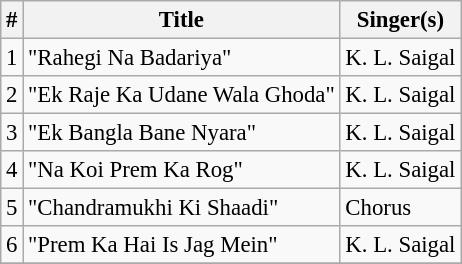<table class="wikitable" style="font-size:95%;">
<tr>
<th>#</th>
<th>Title</th>
<th>Singer(s)</th>
</tr>
<tr>
<td>1</td>
<td>"Rahegi Na Badariya"</td>
<td>K. L. Saigal</td>
</tr>
<tr>
<td>2</td>
<td>"Ek Raje Ka Udane Wala Ghoda"</td>
<td>K. L. Saigal</td>
</tr>
<tr>
<td>3</td>
<td>"Ek Bangla Bane Nyara"</td>
<td>K. L. Saigal</td>
</tr>
<tr>
<td>4</td>
<td>"Na Koi Prem Ka Rog"</td>
<td>K. L. Saigal</td>
</tr>
<tr>
<td>5</td>
<td>"Chandramukhi Ki Shaadi"</td>
<td>Chorus</td>
</tr>
<tr>
<td>6</td>
<td>"Prem Ka Hai Is Jag Mein"</td>
<td>K. L. Saigal</td>
</tr>
<tr>
</tr>
</table>
